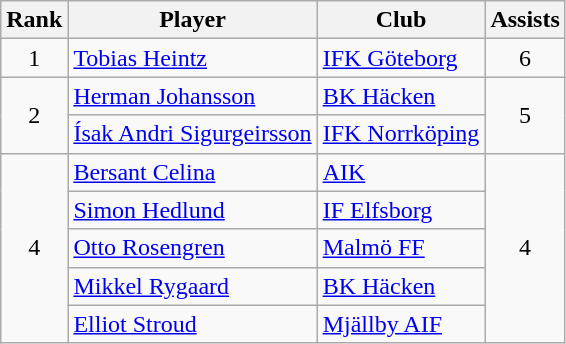<table class="wikitable" style="text-align:center">
<tr>
<th>Rank</th>
<th>Player</th>
<th>Club</th>
<th>Assists</th>
</tr>
<tr>
<td>1</td>
<td align="left"> <a href='#'>Tobias Heintz</a></td>
<td align="left"><a href='#'>IFK Göteborg</a></td>
<td>6</td>
</tr>
<tr>
<td rowspan=2>2</td>
<td align="left"> <a href='#'>Herman Johansson</a></td>
<td align="left"><a href='#'>BK Häcken</a></td>
<td rowspan=2>5</td>
</tr>
<tr>
<td align="left"> <a href='#'>Ísak Andri Sigurgeirsson</a></td>
<td align="left"><a href='#'>IFK Norrköping</a></td>
</tr>
<tr>
<td rowspan=5>4</td>
<td align="left"> <a href='#'>Bersant Celina</a></td>
<td align="left"><a href='#'>AIK</a></td>
<td rowspan=5>4</td>
</tr>
<tr>
<td align="left"> <a href='#'>Simon Hedlund</a></td>
<td align="left"><a href='#'>IF Elfsborg</a></td>
</tr>
<tr>
<td align="left"> <a href='#'>Otto Rosengren</a></td>
<td align="left"><a href='#'>Malmö FF</a></td>
</tr>
<tr>
<td align="left"> <a href='#'>Mikkel Rygaard</a></td>
<td align="left"><a href='#'>BK Häcken</a></td>
</tr>
<tr>
<td align="left"> <a href='#'>Elliot Stroud</a></td>
<td align="left"><a href='#'>Mjällby AIF</a><br></td>
</tr>
</table>
